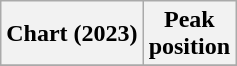<table class="wikitable plainrowheaders" style="text-align:center;">
<tr>
<th scope="col">Chart (2023)</th>
<th scope="col">Peak<br>position</th>
</tr>
<tr>
</tr>
</table>
